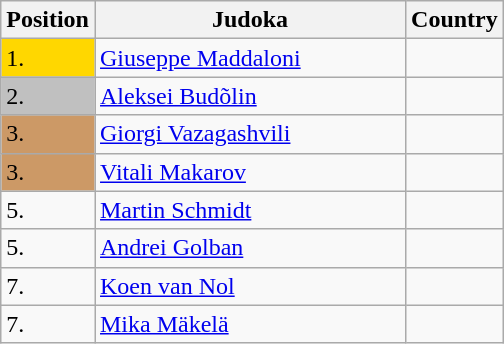<table class=wikitable>
<tr>
<th width=10>Position</th>
<th width=200>Judoka</th>
<th width=10>Country</th>
</tr>
<tr>
<td bgcolor=gold>1.</td>
<td><a href='#'>Giuseppe Maddaloni</a></td>
<td></td>
</tr>
<tr>
<td bgcolor="silver">2.</td>
<td><a href='#'>Aleksei Budõlin</a></td>
<td></td>
</tr>
<tr>
<td bgcolor="CC9966">3.</td>
<td><a href='#'>Giorgi Vazagashvili</a></td>
<td></td>
</tr>
<tr>
<td bgcolor="CC9966">3.</td>
<td><a href='#'>Vitali Makarov</a></td>
<td></td>
</tr>
<tr>
<td>5.</td>
<td><a href='#'>Martin Schmidt</a></td>
<td></td>
</tr>
<tr>
<td>5.</td>
<td><a href='#'>Andrei Golban</a></td>
<td></td>
</tr>
<tr>
<td>7.</td>
<td><a href='#'>Koen van Nol</a></td>
<td></td>
</tr>
<tr>
<td>7.</td>
<td><a href='#'>Mika Mäkelä</a></td>
<td></td>
</tr>
</table>
